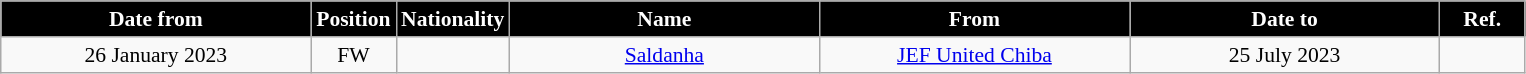<table class="wikitable" style="text-align:center; font-size:90%; ">
<tr>
<th style="background:#000000; color:#fff; width:200px;">Date from</th>
<th style="background:#000000; color:#fff; width:50px;">Position</th>
<th style="background:#000000; color:#fff; width:50px;">Nationality</th>
<th style="background:#000000; color:#fff; width:200px;">Name</th>
<th style="background:#000000; color:#fff; width:200px;">From</th>
<th style="background:#000000; color:#fff; width:200px;">Date to</th>
<th style="background:#000000; color:#fff; width:50px;">Ref.</th>
</tr>
<tr>
<td>26 January 2023</td>
<td>FW</td>
<td></td>
<td><a href='#'>Saldanha</a></td>
<td><a href='#'>JEF United Chiba</a></td>
<td>25 July 2023</td>
<td></td>
</tr>
</table>
